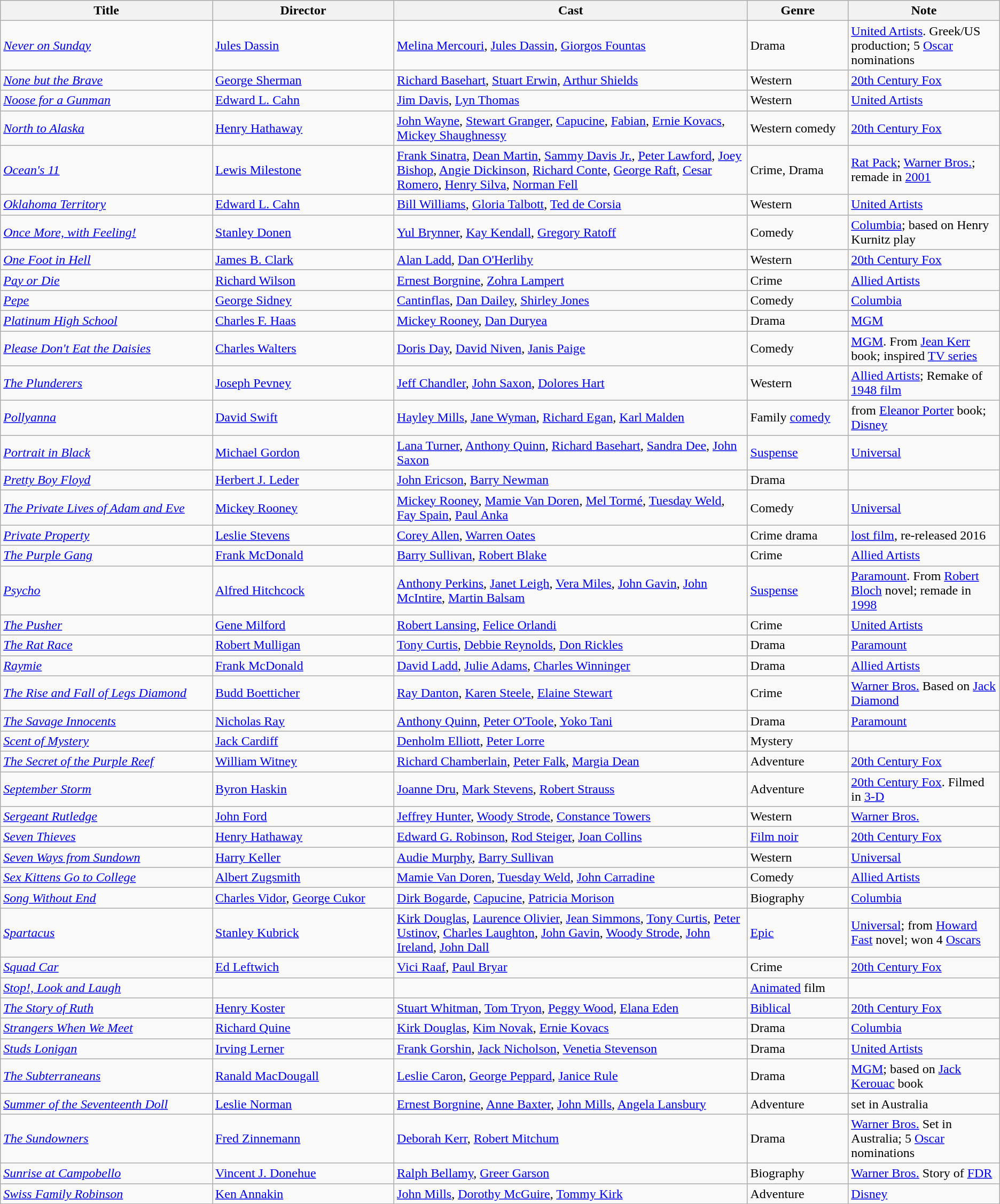<table class="wikitable">
<tr>
<th style="width:21%;">Title</th>
<th style="width:18%;">Director</th>
<th style="width:35%;">Cast</th>
<th style="width:10%;">Genre</th>
<th style="width:15%;">Note</th>
</tr>
<tr>
<td><em><a href='#'>Never on Sunday</a></em></td>
<td><a href='#'>Jules Dassin</a></td>
<td><a href='#'>Melina Mercouri</a>, <a href='#'>Jules Dassin</a>, <a href='#'>Giorgos Fountas</a></td>
<td>Drama</td>
<td><a href='#'>United Artists</a>. Greek/US production; 5 <a href='#'>Oscar</a> nominations</td>
</tr>
<tr>
<td><em><a href='#'>None but the Brave</a></em></td>
<td><a href='#'>George Sherman</a></td>
<td><a href='#'>Richard Basehart</a>, <a href='#'>Stuart Erwin</a>, <a href='#'>Arthur Shields</a></td>
<td>Western</td>
<td><a href='#'>20th Century Fox</a></td>
</tr>
<tr>
<td><em><a href='#'>Noose for a Gunman</a></em></td>
<td><a href='#'>Edward L. Cahn</a></td>
<td><a href='#'>Jim Davis</a>, <a href='#'>Lyn Thomas</a></td>
<td>Western</td>
<td><a href='#'>United Artists</a></td>
</tr>
<tr>
<td><em><a href='#'>North to Alaska</a></em></td>
<td><a href='#'>Henry Hathaway</a></td>
<td><a href='#'>John Wayne</a>, <a href='#'>Stewart Granger</a>, <a href='#'>Capucine</a>, <a href='#'>Fabian</a>, <a href='#'>Ernie Kovacs</a>, <a href='#'>Mickey Shaughnessy</a></td>
<td>Western comedy</td>
<td><a href='#'>20th Century Fox</a></td>
</tr>
<tr>
<td><em><a href='#'>Ocean's 11</a></em></td>
<td><a href='#'>Lewis Milestone</a></td>
<td><a href='#'>Frank Sinatra</a>, <a href='#'>Dean Martin</a>, <a href='#'>Sammy Davis Jr.</a>, <a href='#'>Peter Lawford</a>, <a href='#'>Joey Bishop</a>, <a href='#'>Angie Dickinson</a>, <a href='#'>Richard Conte</a>, <a href='#'>George Raft</a>, <a href='#'>Cesar Romero</a>, <a href='#'>Henry Silva</a>, <a href='#'>Norman Fell</a></td>
<td>Crime, Drama</td>
<td><a href='#'>Rat Pack</a>; <a href='#'>Warner Bros.</a>; remade in <a href='#'>2001</a></td>
</tr>
<tr>
<td><em><a href='#'>Oklahoma Territory</a></em></td>
<td><a href='#'>Edward L. Cahn</a></td>
<td><a href='#'>Bill Williams</a>, <a href='#'>Gloria Talbott</a>, <a href='#'>Ted de Corsia</a></td>
<td>Western</td>
<td><a href='#'>United Artists</a></td>
</tr>
<tr>
<td><em><a href='#'>Once More, with Feeling!</a></em></td>
<td><a href='#'>Stanley Donen</a></td>
<td><a href='#'>Yul Brynner</a>, <a href='#'>Kay Kendall</a>, <a href='#'>Gregory Ratoff</a></td>
<td>Comedy</td>
<td><a href='#'>Columbia</a>; based on Henry Kurnitz play</td>
</tr>
<tr>
<td><em><a href='#'>One Foot in Hell</a></em></td>
<td><a href='#'>James B. Clark</a></td>
<td><a href='#'>Alan Ladd</a>, <a href='#'>Dan O'Herlihy</a></td>
<td>Western</td>
<td><a href='#'>20th Century Fox</a></td>
</tr>
<tr>
<td><em><a href='#'>Pay or Die</a></em></td>
<td><a href='#'>Richard Wilson</a></td>
<td><a href='#'>Ernest Borgnine</a>, <a href='#'>Zohra Lampert</a></td>
<td>Crime</td>
<td><a href='#'>Allied Artists</a></td>
</tr>
<tr>
<td><em><a href='#'>Pepe</a></em></td>
<td><a href='#'>George Sidney</a></td>
<td><a href='#'>Cantinflas</a>, <a href='#'>Dan Dailey</a>, <a href='#'>Shirley Jones</a></td>
<td>Comedy</td>
<td><a href='#'>Columbia</a></td>
</tr>
<tr>
<td><em><a href='#'>Platinum High School</a></em></td>
<td><a href='#'>Charles F. Haas</a></td>
<td><a href='#'>Mickey Rooney</a>, <a href='#'>Dan Duryea</a></td>
<td>Drama</td>
<td><a href='#'>MGM</a></td>
</tr>
<tr>
<td><em><a href='#'>Please Don't Eat the Daisies</a></em></td>
<td><a href='#'>Charles Walters</a></td>
<td><a href='#'>Doris Day</a>, <a href='#'>David Niven</a>, <a href='#'>Janis Paige</a></td>
<td>Comedy</td>
<td><a href='#'>MGM</a>. From <a href='#'>Jean Kerr</a> book; inspired <a href='#'>TV series</a></td>
</tr>
<tr>
<td><em><a href='#'>The Plunderers</a></em></td>
<td><a href='#'>Joseph Pevney</a></td>
<td><a href='#'>Jeff Chandler</a>, <a href='#'>John Saxon</a>, <a href='#'>Dolores Hart</a></td>
<td>Western</td>
<td><a href='#'>Allied Artists</a>; Remake of <a href='#'>1948 film</a></td>
</tr>
<tr>
<td><em><a href='#'>Pollyanna</a></em></td>
<td><a href='#'>David Swift</a></td>
<td><a href='#'>Hayley Mills</a>, <a href='#'>Jane Wyman</a>, <a href='#'>Richard Egan</a>, <a href='#'>Karl Malden</a></td>
<td>Family <a href='#'>comedy</a></td>
<td>from <a href='#'>Eleanor Porter</a> book; <a href='#'>Disney</a></td>
</tr>
<tr>
<td><em><a href='#'>Portrait in Black</a></em></td>
<td><a href='#'>Michael Gordon</a></td>
<td><a href='#'>Lana Turner</a>, <a href='#'>Anthony Quinn</a>, <a href='#'>Richard Basehart</a>, <a href='#'>Sandra Dee</a>, <a href='#'>John Saxon</a></td>
<td><a href='#'>Suspense</a></td>
<td><a href='#'>Universal</a></td>
</tr>
<tr>
<td><em><a href='#'>Pretty Boy Floyd</a></em></td>
<td><a href='#'>Herbert J. Leder</a></td>
<td><a href='#'>John Ericson</a>, <a href='#'>Barry Newman</a></td>
<td>Drama</td>
<td></td>
</tr>
<tr>
<td><em><a href='#'>The Private Lives of Adam and Eve</a></em></td>
<td><a href='#'>Mickey Rooney</a></td>
<td><a href='#'>Mickey Rooney</a>, <a href='#'>Mamie Van Doren</a>, <a href='#'>Mel Tormé</a>, <a href='#'>Tuesday Weld</a>, <a href='#'>Fay Spain</a>, <a href='#'>Paul Anka</a></td>
<td>Comedy</td>
<td><a href='#'>Universal</a></td>
</tr>
<tr>
<td><em><a href='#'>Private Property</a></em></td>
<td><a href='#'>Leslie Stevens</a></td>
<td><a href='#'>Corey Allen</a>, <a href='#'>Warren Oates</a></td>
<td>Crime drama</td>
<td><a href='#'>lost film</a>, re-released 2016</td>
</tr>
<tr>
<td><em><a href='#'>The Purple Gang</a></em></td>
<td><a href='#'>Frank McDonald</a></td>
<td><a href='#'>Barry Sullivan</a>, <a href='#'>Robert Blake</a></td>
<td>Crime</td>
<td><a href='#'>Allied Artists</a></td>
</tr>
<tr>
<td><em><a href='#'>Psycho</a></em></td>
<td><a href='#'>Alfred Hitchcock</a></td>
<td><a href='#'>Anthony Perkins</a>, <a href='#'>Janet Leigh</a>, <a href='#'>Vera Miles</a>, <a href='#'>John Gavin</a>, <a href='#'>John McIntire</a>, <a href='#'>Martin Balsam</a></td>
<td><a href='#'>Suspense</a></td>
<td><a href='#'>Paramount</a>. From <a href='#'>Robert Bloch</a> novel; remade in <a href='#'>1998</a></td>
</tr>
<tr>
<td><em><a href='#'>The Pusher</a></em></td>
<td><a href='#'>Gene Milford</a></td>
<td><a href='#'>Robert Lansing</a>, <a href='#'>Felice Orlandi</a></td>
<td>Crime</td>
<td><a href='#'>United Artists</a></td>
</tr>
<tr>
<td><em><a href='#'>The Rat Race</a></em></td>
<td><a href='#'>Robert Mulligan</a></td>
<td><a href='#'>Tony Curtis</a>, <a href='#'>Debbie Reynolds</a>, <a href='#'>Don Rickles</a></td>
<td>Drama</td>
<td><a href='#'>Paramount</a></td>
</tr>
<tr>
<td><em><a href='#'>Raymie</a></em></td>
<td><a href='#'>Frank McDonald</a></td>
<td><a href='#'>David Ladd</a>, <a href='#'>Julie Adams</a>, <a href='#'>Charles Winninger</a></td>
<td>Drama</td>
<td><a href='#'>Allied Artists</a></td>
</tr>
<tr>
<td><em><a href='#'>The Rise and Fall of Legs Diamond</a></em></td>
<td><a href='#'>Budd Boetticher</a></td>
<td><a href='#'>Ray Danton</a>, <a href='#'>Karen Steele</a>, <a href='#'>Elaine Stewart</a></td>
<td>Crime</td>
<td><a href='#'>Warner Bros.</a> Based on <a href='#'>Jack Diamond</a></td>
</tr>
<tr>
<td><em><a href='#'>The Savage Innocents</a></em></td>
<td><a href='#'>Nicholas Ray</a></td>
<td><a href='#'>Anthony Quinn</a>, <a href='#'>Peter O'Toole</a>, <a href='#'>Yoko Tani</a></td>
<td>Drama</td>
<td><a href='#'>Paramount</a></td>
</tr>
<tr>
<td><em><a href='#'>Scent of Mystery</a></em></td>
<td><a href='#'>Jack Cardiff</a></td>
<td><a href='#'>Denholm Elliott</a>, <a href='#'>Peter Lorre</a></td>
<td>Mystery</td>
<td></td>
</tr>
<tr>
<td><em><a href='#'>The Secret of the Purple Reef</a></em></td>
<td><a href='#'>William Witney</a></td>
<td><a href='#'>Richard Chamberlain</a>, <a href='#'>Peter Falk</a>, <a href='#'>Margia Dean</a></td>
<td>Adventure</td>
<td><a href='#'>20th Century Fox</a></td>
</tr>
<tr>
<td><em><a href='#'>September Storm</a></em></td>
<td><a href='#'>Byron Haskin</a></td>
<td><a href='#'>Joanne Dru</a>, <a href='#'>Mark Stevens</a>, <a href='#'>Robert Strauss</a></td>
<td>Adventure</td>
<td><a href='#'>20th Century Fox</a>. Filmed in <a href='#'>3-D</a></td>
</tr>
<tr>
<td><em><a href='#'>Sergeant Rutledge</a></em></td>
<td><a href='#'>John Ford</a></td>
<td><a href='#'>Jeffrey Hunter</a>, <a href='#'>Woody Strode</a>, <a href='#'>Constance Towers</a></td>
<td>Western</td>
<td><a href='#'>Warner Bros.</a></td>
</tr>
<tr>
<td><em><a href='#'>Seven Thieves</a></em></td>
<td><a href='#'>Henry Hathaway</a></td>
<td><a href='#'>Edward G. Robinson</a>, <a href='#'>Rod Steiger</a>, <a href='#'>Joan Collins</a></td>
<td><a href='#'>Film noir</a></td>
<td><a href='#'>20th Century Fox</a></td>
</tr>
<tr>
<td><em><a href='#'>Seven Ways from Sundown</a></em></td>
<td><a href='#'>Harry Keller</a></td>
<td><a href='#'>Audie Murphy</a>, <a href='#'>Barry Sullivan</a></td>
<td>Western</td>
<td><a href='#'>Universal</a></td>
</tr>
<tr>
<td><em><a href='#'>Sex Kittens Go to College</a></em></td>
<td><a href='#'>Albert Zugsmith</a></td>
<td><a href='#'>Mamie Van Doren</a>, <a href='#'>Tuesday Weld</a>, <a href='#'>John Carradine</a></td>
<td>Comedy</td>
<td><a href='#'>Allied Artists</a></td>
</tr>
<tr>
<td><em><a href='#'>Song Without End</a></em></td>
<td><a href='#'>Charles Vidor</a>, <a href='#'>George Cukor</a></td>
<td><a href='#'>Dirk Bogarde</a>, <a href='#'>Capucine</a>, <a href='#'>Patricia Morison</a></td>
<td>Biography</td>
<td><a href='#'>Columbia</a></td>
</tr>
<tr>
<td><em><a href='#'>Spartacus</a></em></td>
<td><a href='#'>Stanley Kubrick</a></td>
<td><a href='#'>Kirk Douglas</a>, <a href='#'>Laurence Olivier</a>, <a href='#'>Jean Simmons</a>, <a href='#'>Tony Curtis</a>, <a href='#'>Peter Ustinov</a>, <a href='#'>Charles Laughton</a>, <a href='#'>John Gavin</a>, <a href='#'>Woody Strode</a>, <a href='#'>John Ireland</a>, <a href='#'>John Dall</a></td>
<td><a href='#'>Epic</a></td>
<td><a href='#'>Universal</a>; from <a href='#'>Howard Fast</a> novel; won 4 <a href='#'>Oscars</a></td>
</tr>
<tr>
<td><em><a href='#'>Squad Car</a></em></td>
<td><a href='#'>Ed Leftwich</a></td>
<td><a href='#'>Vici Raaf</a>, <a href='#'>Paul Bryar</a></td>
<td>Crime</td>
<td><a href='#'>20th Century Fox</a></td>
</tr>
<tr>
<td><em><a href='#'>Stop!, Look and Laugh</a></em></td>
<td></td>
<td></td>
<td><a href='#'>Animated</a> film</td>
<td></td>
</tr>
<tr>
<td><em><a href='#'>The Story of Ruth</a></em></td>
<td><a href='#'>Henry Koster</a></td>
<td><a href='#'>Stuart Whitman</a>, <a href='#'>Tom Tryon</a>, <a href='#'>Peggy Wood</a>, <a href='#'>Elana Eden</a></td>
<td><a href='#'>Biblical</a></td>
<td><a href='#'>20th Century Fox</a></td>
</tr>
<tr>
<td><em><a href='#'>Strangers When We Meet</a></em></td>
<td><a href='#'>Richard Quine</a></td>
<td><a href='#'>Kirk Douglas</a>, <a href='#'>Kim Novak</a>, <a href='#'>Ernie Kovacs</a></td>
<td>Drama</td>
<td><a href='#'>Columbia</a></td>
</tr>
<tr>
<td><em><a href='#'>Studs Lonigan</a></em></td>
<td><a href='#'>Irving Lerner</a></td>
<td><a href='#'>Frank Gorshin</a>, <a href='#'>Jack Nicholson</a>, <a href='#'>Venetia Stevenson</a></td>
<td>Drama</td>
<td><a href='#'>United Artists</a></td>
</tr>
<tr>
<td><em><a href='#'>The Subterraneans</a></em></td>
<td><a href='#'>Ranald MacDougall</a></td>
<td><a href='#'>Leslie Caron</a>, <a href='#'>George Peppard</a>, <a href='#'>Janice Rule</a></td>
<td>Drama</td>
<td><a href='#'>MGM</a>; based on <a href='#'>Jack Kerouac</a> book</td>
</tr>
<tr>
<td><em><a href='#'>Summer of the Seventeenth Doll</a></em></td>
<td><a href='#'>Leslie Norman</a></td>
<td><a href='#'>Ernest Borgnine</a>, <a href='#'>Anne Baxter</a>, <a href='#'>John Mills</a>, <a href='#'>Angela Lansbury</a></td>
<td>Adventure</td>
<td>set in Australia</td>
</tr>
<tr>
<td><em><a href='#'>The Sundowners</a></em></td>
<td><a href='#'>Fred Zinnemann</a></td>
<td><a href='#'>Deborah Kerr</a>, <a href='#'>Robert Mitchum</a></td>
<td>Drama</td>
<td><a href='#'>Warner Bros.</a> Set in Australia; 5 <a href='#'>Oscar</a> nominations</td>
</tr>
<tr>
<td><em><a href='#'>Sunrise at Campobello</a></em></td>
<td><a href='#'>Vincent J. Donehue</a></td>
<td><a href='#'>Ralph Bellamy</a>, <a href='#'>Greer Garson</a></td>
<td>Biography</td>
<td><a href='#'>Warner Bros.</a> Story of <a href='#'>FDR</a></td>
</tr>
<tr>
<td><em><a href='#'>Swiss Family Robinson</a></em></td>
<td><a href='#'>Ken Annakin</a></td>
<td><a href='#'>John Mills</a>, <a href='#'>Dorothy McGuire</a>, <a href='#'>Tommy Kirk</a></td>
<td>Adventure</td>
<td><a href='#'>Disney</a></td>
</tr>
</table>
